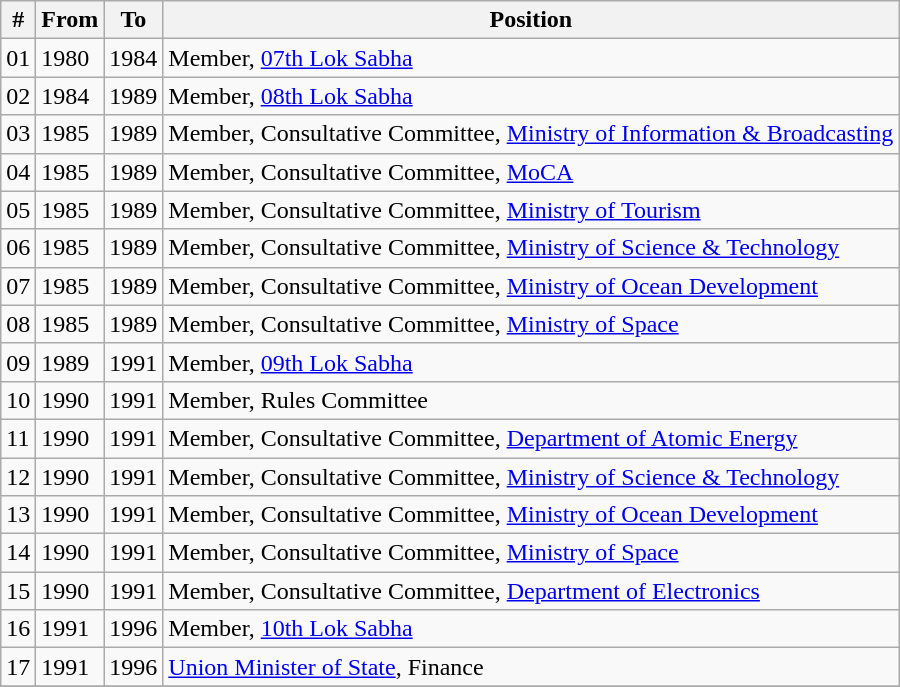<table class="wikitable sortable">
<tr>
<th>#</th>
<th>From</th>
<th>To</th>
<th>Position</th>
</tr>
<tr>
<td>01</td>
<td>1980</td>
<td>1984</td>
<td>Member, <a href='#'>07th Lok Sabha</a></td>
</tr>
<tr>
<td>02</td>
<td>1984</td>
<td>1989</td>
<td>Member, <a href='#'>08th Lok Sabha</a></td>
</tr>
<tr>
<td>03</td>
<td>1985</td>
<td>1989</td>
<td>Member, Consultative Committee, <a href='#'>Ministry of Information & Broadcasting</a></td>
</tr>
<tr>
<td>04</td>
<td>1985</td>
<td>1989</td>
<td>Member, Consultative Committee, <a href='#'>MoCA</a></td>
</tr>
<tr>
<td>05</td>
<td>1985</td>
<td>1989</td>
<td>Member, Consultative Committee, <a href='#'>Ministry of Tourism</a></td>
</tr>
<tr>
<td>06</td>
<td>1985</td>
<td>1989</td>
<td>Member, Consultative Committee, <a href='#'>Ministry of Science & Technology</a></td>
</tr>
<tr>
<td>07</td>
<td>1985</td>
<td>1989</td>
<td>Member, Consultative Committee, <a href='#'>Ministry of Ocean Development</a></td>
</tr>
<tr>
<td>08</td>
<td>1985</td>
<td>1989</td>
<td>Member, Consultative Committee, <a href='#'>Ministry of Space</a></td>
</tr>
<tr>
<td>09</td>
<td>1989</td>
<td>1991</td>
<td>Member, <a href='#'>09th Lok Sabha</a></td>
</tr>
<tr>
<td>10</td>
<td>1990</td>
<td>1991</td>
<td>Member, Rules Committee</td>
</tr>
<tr>
<td>11</td>
<td>1990</td>
<td>1991</td>
<td>Member, Consultative Committee, <a href='#'>Department of Atomic Energy</a></td>
</tr>
<tr>
<td>12</td>
<td>1990</td>
<td>1991</td>
<td>Member, Consultative Committee, <a href='#'>Ministry of Science & Technology</a></td>
</tr>
<tr>
<td>13</td>
<td>1990</td>
<td>1991</td>
<td>Member, Consultative Committee, <a href='#'>Ministry of Ocean Development</a></td>
</tr>
<tr>
<td>14</td>
<td>1990</td>
<td>1991</td>
<td>Member, Consultative Committee, <a href='#'>Ministry of Space</a></td>
</tr>
<tr>
<td>15</td>
<td>1990</td>
<td>1991</td>
<td>Member, Consultative Committee, <a href='#'>Department of Electronics</a></td>
</tr>
<tr>
<td>16</td>
<td>1991</td>
<td>1996</td>
<td>Member, <a href='#'>10th Lok Sabha</a></td>
</tr>
<tr>
<td>17</td>
<td>1991</td>
<td>1996</td>
<td><a href='#'>Union Minister of State</a>, Finance</td>
</tr>
<tr>
</tr>
</table>
